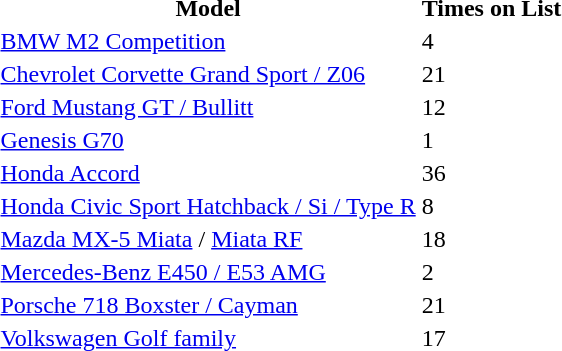<table>
<tr>
<th>Model</th>
<th>Times on List</th>
</tr>
<tr>
<td><a href='#'>BMW M2 Competition</a></td>
<td>4</td>
</tr>
<tr>
<td><a href='#'>Chevrolet Corvette Grand Sport / Z06</a></td>
<td>21</td>
</tr>
<tr>
<td><a href='#'>Ford Mustang GT / Bullitt</a></td>
<td>12</td>
</tr>
<tr>
<td><a href='#'>Genesis G70</a></td>
<td>1</td>
</tr>
<tr>
<td><a href='#'>Honda Accord</a></td>
<td>36</td>
</tr>
<tr>
<td><a href='#'>Honda Civic Sport Hatchback / Si / Type R</a></td>
<td>8</td>
</tr>
<tr>
<td><a href='#'>Mazda MX-5 Miata</a> / <a href='#'>Miata RF</a></td>
<td>18</td>
</tr>
<tr>
<td><a href='#'>Mercedes-Benz E450 / E53 AMG</a></td>
<td>2</td>
</tr>
<tr>
<td><a href='#'>Porsche 718 Boxster / Cayman</a></td>
<td>21</td>
</tr>
<tr>
<td><a href='#'>Volkswagen Golf family</a></td>
<td>17</td>
</tr>
</table>
